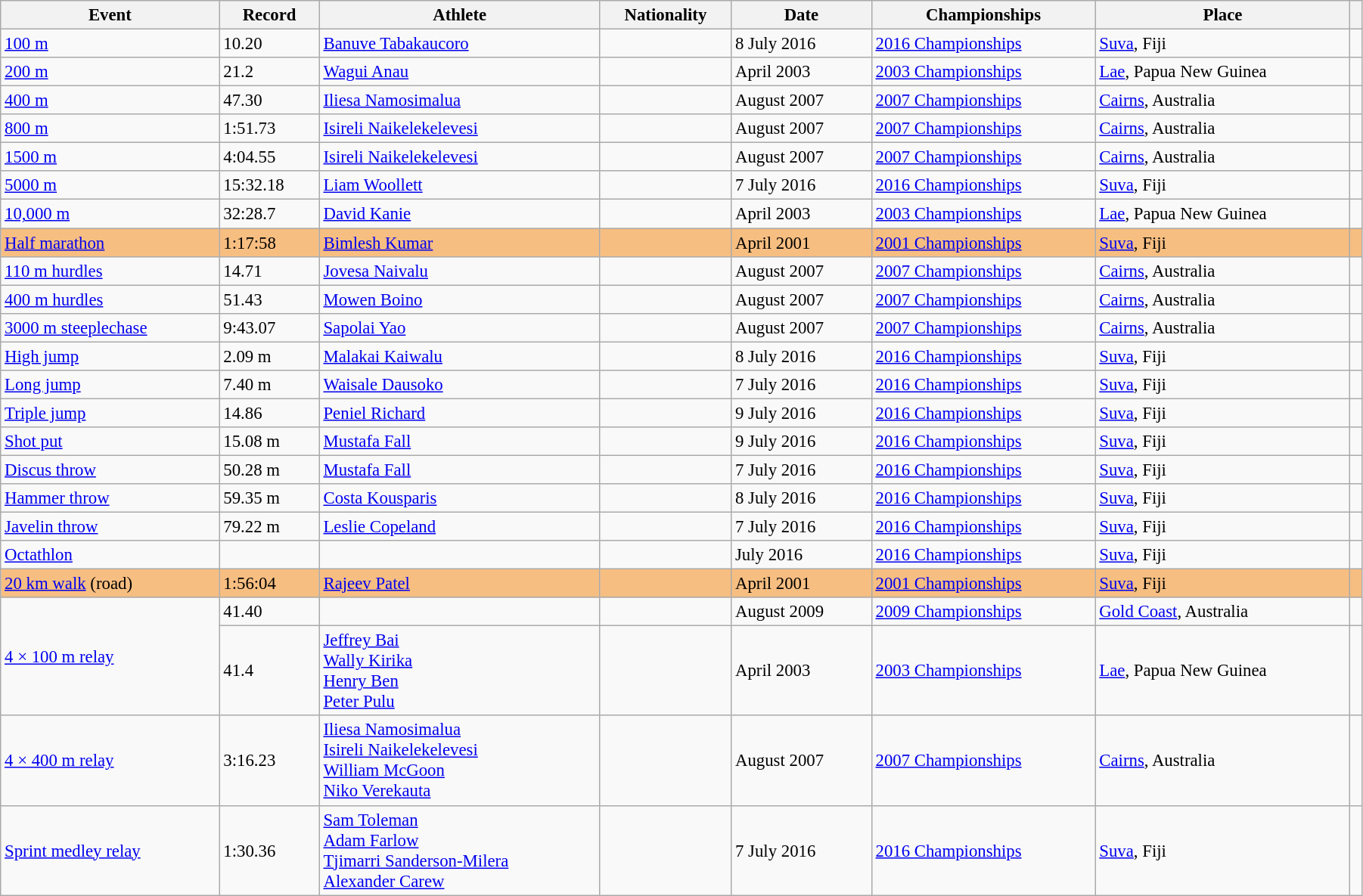<table class="wikitable" style="font-size:95%; width: 95%;">
<tr>
<th>Event</th>
<th>Record</th>
<th>Athlete</th>
<th>Nationality</th>
<th>Date</th>
<th>Championships</th>
<th>Place</th>
<th></th>
</tr>
<tr>
<td><a href='#'>100 m</a></td>
<td>10.20 </td>
<td><a href='#'>Banuve Tabakaucoro</a></td>
<td></td>
<td>8 July 2016</td>
<td><a href='#'>2016 Championships</a></td>
<td><a href='#'>Suva</a>, Fiji</td>
<td></td>
</tr>
<tr>
<td><a href='#'>200 m</a></td>
<td>21.2  </td>
<td><a href='#'>Wagui Anau</a></td>
<td></td>
<td>April 2003</td>
<td><a href='#'>2003 Championships</a></td>
<td><a href='#'>Lae</a>, Papua New Guinea</td>
<td></td>
</tr>
<tr>
<td><a href='#'>400 m</a></td>
<td>47.30</td>
<td><a href='#'>Iliesa Namosimalua</a></td>
<td></td>
<td>August 2007</td>
<td><a href='#'>2007 Championships</a></td>
<td><a href='#'>Cairns</a>, Australia</td>
<td></td>
</tr>
<tr>
<td><a href='#'>800 m</a></td>
<td>1:51.73</td>
<td><a href='#'>Isireli Naikelekelevesi</a></td>
<td></td>
<td>August 2007</td>
<td><a href='#'>2007 Championships</a></td>
<td><a href='#'>Cairns</a>, Australia</td>
<td></td>
</tr>
<tr>
<td><a href='#'>1500 m</a></td>
<td>4:04.55</td>
<td><a href='#'>Isireli Naikelekelevesi</a></td>
<td></td>
<td>August 2007</td>
<td><a href='#'>2007 Championships</a></td>
<td><a href='#'>Cairns</a>, Australia</td>
<td></td>
</tr>
<tr>
<td><a href='#'>5000 m</a></td>
<td>15:32.18</td>
<td><a href='#'>Liam Woollett</a></td>
<td></td>
<td>7 July 2016</td>
<td><a href='#'>2016 Championships</a></td>
<td><a href='#'>Suva</a>, Fiji</td>
<td></td>
</tr>
<tr>
<td><a href='#'>10,000 m</a></td>
<td>32:28.7</td>
<td><a href='#'>David Kanie</a></td>
<td></td>
<td>April 2003</td>
<td><a href='#'>2003 Championships</a></td>
<td><a href='#'>Lae</a>, Papua New Guinea</td>
<td></td>
</tr>
<tr bgcolor=#F7BE81>
<td><a href='#'>Half marathon</a></td>
<td>1:17:58</td>
<td><a href='#'>Bimlesh Kumar</a></td>
<td></td>
<td>April 2001</td>
<td><a href='#'>2001 Championships</a></td>
<td><a href='#'>Suva</a>, Fiji</td>
<td></td>
</tr>
<tr>
<td><a href='#'>110 m hurdles</a></td>
<td>14.71 </td>
<td><a href='#'>Jovesa Naivalu</a></td>
<td></td>
<td>August 2007</td>
<td><a href='#'>2007 Championships</a></td>
<td><a href='#'>Cairns</a>, Australia</td>
<td></td>
</tr>
<tr>
<td><a href='#'>400 m hurdles</a></td>
<td>51.43</td>
<td><a href='#'>Mowen Boino</a></td>
<td></td>
<td>August 2007</td>
<td><a href='#'>2007 Championships</a></td>
<td><a href='#'>Cairns</a>, Australia</td>
<td></td>
</tr>
<tr>
<td><a href='#'>3000 m steeplechase</a></td>
<td>9:43.07</td>
<td><a href='#'>Sapolai Yao</a></td>
<td></td>
<td>August 2007</td>
<td><a href='#'>2007 Championships</a></td>
<td><a href='#'>Cairns</a>, Australia</td>
<td></td>
</tr>
<tr>
<td><a href='#'>High jump</a></td>
<td>2.09 m</td>
<td><a href='#'>Malakai Kaiwalu</a></td>
<td></td>
<td>8 July 2016</td>
<td><a href='#'>2016 Championships</a></td>
<td><a href='#'>Suva</a>, Fiji</td>
<td></td>
</tr>
<tr>
<td><a href='#'>Long jump</a></td>
<td>7.40 m </td>
<td><a href='#'>Waisale Dausoko</a></td>
<td></td>
<td>7 July 2016</td>
<td><a href='#'>2016 Championships</a></td>
<td><a href='#'>Suva</a>, Fiji</td>
<td></td>
</tr>
<tr>
<td><a href='#'>Triple jump</a></td>
<td>14.86 </td>
<td><a href='#'>Peniel Richard</a></td>
<td></td>
<td>9 July 2016</td>
<td><a href='#'>2016 Championships</a></td>
<td><a href='#'>Suva</a>, Fiji</td>
<td></td>
</tr>
<tr>
<td><a href='#'>Shot put</a></td>
<td>15.08 m</td>
<td><a href='#'>Mustafa Fall</a></td>
<td></td>
<td>9 July 2016</td>
<td><a href='#'>2016 Championships</a></td>
<td><a href='#'>Suva</a>, Fiji</td>
<td></td>
</tr>
<tr>
<td><a href='#'>Discus throw</a></td>
<td>50.28 m</td>
<td><a href='#'>Mustafa Fall</a></td>
<td></td>
<td>7 July 2016</td>
<td><a href='#'>2016 Championships</a></td>
<td><a href='#'>Suva</a>, Fiji</td>
<td></td>
</tr>
<tr>
<td><a href='#'>Hammer throw</a></td>
<td>59.35 m</td>
<td><a href='#'>Costa Kousparis</a></td>
<td></td>
<td>8 July 2016</td>
<td><a href='#'>2016 Championships</a></td>
<td><a href='#'>Suva</a>, Fiji</td>
<td></td>
</tr>
<tr>
<td><a href='#'>Javelin throw</a></td>
<td>79.22 m</td>
<td><a href='#'>Leslie Copeland</a></td>
<td></td>
<td>7 July 2016</td>
<td><a href='#'>2016 Championships</a></td>
<td><a href='#'>Suva</a>, Fiji</td>
<td></td>
</tr>
<tr>
<td><a href='#'>Octathlon</a></td>
<td></td>
<td></td>
<td></td>
<td>July 2016</td>
<td><a href='#'>2016 Championships</a></td>
<td><a href='#'>Suva</a>, Fiji</td>
<td></td>
</tr>
<tr bgcolor=#F7BE81>
<td><a href='#'>20 km walk</a> (road)</td>
<td>1:56:04</td>
<td><a href='#'>Rajeev Patel</a></td>
<td></td>
<td>April 2001</td>
<td><a href='#'>2001 Championships</a></td>
<td><a href='#'>Suva</a>, Fiji</td>
<td></td>
</tr>
<tr>
<td rowspan=2><a href='#'>4 × 100 m relay</a></td>
<td>41.40</td>
<td></td>
<td></td>
<td>August 2009</td>
<td><a href='#'>2009 Championships</a></td>
<td><a href='#'>Gold Coast</a>, Australia</td>
<td></td>
</tr>
<tr>
<td>41.4 </td>
<td><a href='#'>Jeffrey Bai</a><br><a href='#'>Wally Kirika</a><br><a href='#'>Henry Ben</a><br><a href='#'>Peter Pulu</a></td>
<td></td>
<td>April 2003</td>
<td><a href='#'>2003 Championships</a></td>
<td><a href='#'>Lae</a>, Papua New Guinea</td>
<td></td>
</tr>
<tr>
<td><a href='#'>4 × 400 m relay</a></td>
<td>3:16.23</td>
<td><a href='#'>Iliesa Namosimalua</a><br><a href='#'>Isireli Naikelekelevesi</a><br><a href='#'>William McGoon</a><br><a href='#'>Niko Verekauta</a></td>
<td></td>
<td>August 2007</td>
<td><a href='#'>2007 Championships</a></td>
<td><a href='#'>Cairns</a>, Australia</td>
<td></td>
</tr>
<tr>
<td><a href='#'>Sprint medley relay</a></td>
<td>1:30.36</td>
<td><a href='#'>Sam Toleman</a><br><a href='#'>Adam Farlow</a><br><a href='#'>Tjimarri Sanderson-Milera</a><br><a href='#'>Alexander Carew</a></td>
<td></td>
<td>7 July 2016</td>
<td><a href='#'>2016 Championships</a></td>
<td><a href='#'>Suva</a>, Fiji</td>
<td></td>
</tr>
</table>
